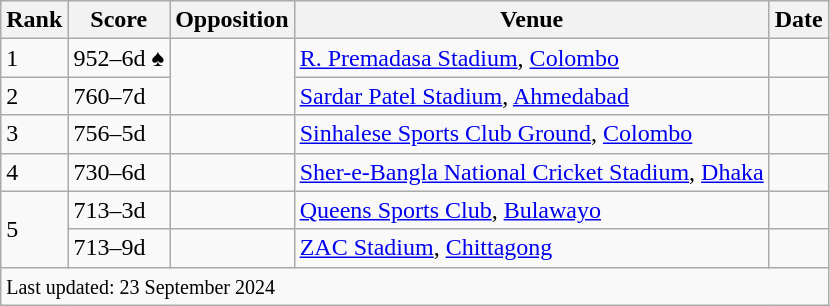<table class="wikitable plainrowheaders sortable">
<tr>
<th scope=col>Rank</th>
<th scope=col>Score</th>
<th scope=col>Opposition</th>
<th scope=col>Venue</th>
<th scope=col>Date</th>
</tr>
<tr style="background:="#cee0f2">
<td>1</td>
<td>952–6d ♠</td>
<td rowspan=2></td>
<td><a href='#'>R. Premadasa Stadium</a>, <a href='#'>Colombo</a></td>
<td></td>
</tr>
<tr>
<td>2</td>
<td>760–7d</td>
<td><a href='#'>Sardar Patel Stadium</a>, <a href='#'>Ahmedabad</a></td>
<td></td>
</tr>
<tr>
<td>3</td>
<td>756–5d</td>
<td></td>
<td><a href='#'>Sinhalese Sports Club Ground</a>, <a href='#'>Colombo</a></td>
<td></td>
</tr>
<tr>
<td>4</td>
<td>730–6d</td>
<td></td>
<td><a href='#'>Sher-e-Bangla National Cricket Stadium</a>, <a href='#'>Dhaka</a></td>
<td></td>
</tr>
<tr>
<td rowspan=2>5</td>
<td>713–3d</td>
<td></td>
<td><a href='#'>Queens Sports Club</a>, <a href='#'>Bulawayo</a></td>
<td></td>
</tr>
<tr>
<td>713–9d</td>
<td></td>
<td><a href='#'>ZAC Stadium</a>, <a href='#'>Chittagong</a></td>
<td></td>
</tr>
<tr class="unsortable">
<td colspan=5><small>Last updated: 23 September 2024</small></td>
</tr>
</table>
